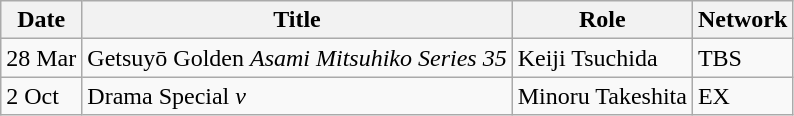<table class="wikitable">
<tr>
<th>Date</th>
<th>Title</th>
<th>Role</th>
<th>Network</th>
</tr>
<tr>
<td>28 Mar</td>
<td>Getsuyō Golden <em>Asami Mitsuhiko Series 35</em></td>
<td>Keiji Tsuchida</td>
<td>TBS</td>
</tr>
<tr>
<td>2 Oct</td>
<td>Drama Special <em>v</em></td>
<td>Minoru Takeshita</td>
<td>EX</td>
</tr>
</table>
